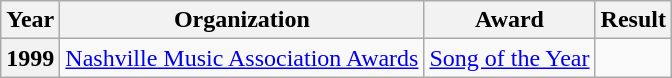<table class="wikitable plainrowheaders">
<tr>
<th scope="col">Year</th>
<th scope="col">Organization</th>
<th scope="col">Award</th>
<th scope="col">Result</th>
</tr>
<tr>
<th scope="row" rowspan="2">1999</th>
<td><a href='#'>Nashville Music Association Awards</a></td>
<td><a href='#'>Song of the Year</a></td>
<td></td>
</tr>
</table>
